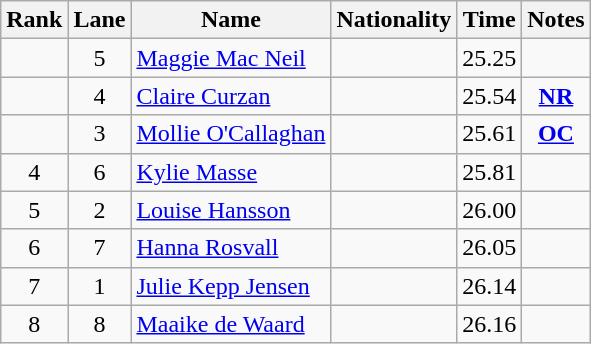<table class="wikitable sortable" style="text-align:center">
<tr>
<th>Rank</th>
<th>Lane</th>
<th>Name</th>
<th>Nationality</th>
<th>Time</th>
<th>Notes</th>
</tr>
<tr>
<td></td>
<td>5</td>
<td align=left><a href='#'>Maggie Mac Neil</a></td>
<td align=left></td>
<td>25.25</td>
<td></td>
</tr>
<tr>
<td></td>
<td>4</td>
<td align=left><a href='#'>Claire Curzan</a></td>
<td align=left></td>
<td>25.54</td>
<td><strong><a href='#'>NR</a></strong></td>
</tr>
<tr>
<td></td>
<td>3</td>
<td align=left><a href='#'>Mollie O'Callaghan</a></td>
<td align=left></td>
<td>25.61</td>
<td><strong><a href='#'>OC</a></strong></td>
</tr>
<tr>
<td>4</td>
<td>6</td>
<td align=left><a href='#'>Kylie Masse</a></td>
<td align=left></td>
<td>25.81</td>
<td></td>
</tr>
<tr>
<td>5</td>
<td>2</td>
<td align=left><a href='#'>Louise Hansson</a></td>
<td align=left></td>
<td>26.00</td>
<td></td>
</tr>
<tr>
<td>6</td>
<td>7</td>
<td align=left><a href='#'>Hanna Rosvall</a></td>
<td align=left></td>
<td>26.05</td>
<td></td>
</tr>
<tr>
<td>7</td>
<td>1</td>
<td align=left><a href='#'>Julie Kepp Jensen</a></td>
<td align=left></td>
<td>26.14</td>
<td></td>
</tr>
<tr>
<td>8</td>
<td>8</td>
<td align=left><a href='#'>Maaike de Waard</a></td>
<td align=left></td>
<td>26.16</td>
<td></td>
</tr>
</table>
